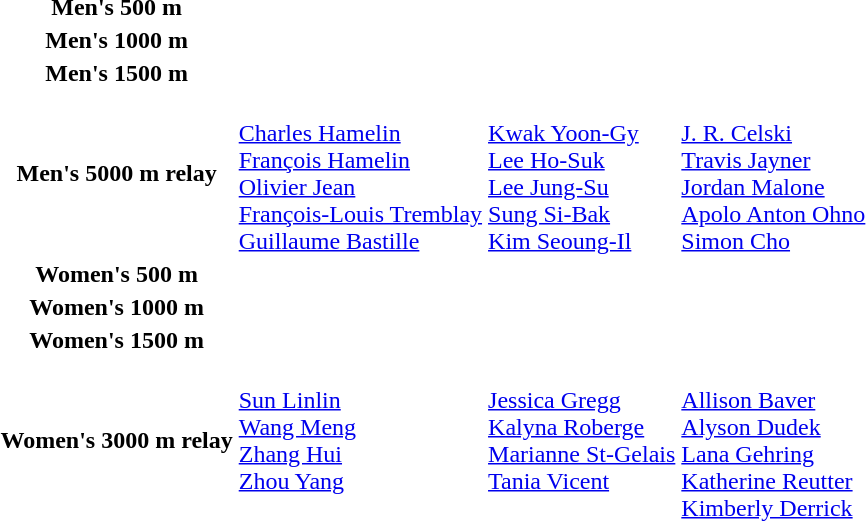<table>
<tr>
<th scope="row">Men's 500 m<br></th>
<td></td>
<td></td>
<td></td>
</tr>
<tr>
<th scope="row">Men's 1000 m<br></th>
<td></td>
<td></td>
<td></td>
</tr>
<tr>
<th scope="row">Men's 1500 m<br></th>
<td></td>
<td></td>
<td></td>
</tr>
<tr>
<th scope="row">Men's 5000 m relay<br></th>
<td><br><a href='#'>Charles Hamelin</a><br><a href='#'>François Hamelin</a><br><a href='#'>Olivier Jean</a><br><a href='#'>François-Louis Tremblay</a><br><a href='#'>Guillaume Bastille</a></td>
<td><br><a href='#'>Kwak Yoon-Gy</a><br><a href='#'>Lee Ho-Suk</a><br><a href='#'>Lee Jung-Su</a><br><a href='#'>Sung Si-Bak</a><br><a href='#'>Kim Seoung-Il</a></td>
<td><br><a href='#'>J. R. Celski</a><br><a href='#'>Travis Jayner</a><br><a href='#'>Jordan Malone</a><br><a href='#'>Apolo Anton Ohno</a><br><a href='#'>Simon Cho</a></td>
</tr>
<tr>
<th scope="row">Women's 500 m<br></th>
<td></td>
<td></td>
<td></td>
</tr>
<tr>
<th scope="row">Women's 1000 m<br></th>
<td></td>
<td></td>
<td></td>
</tr>
<tr>
<th scope="row">Women's 1500 m<br></th>
<td></td>
<td></td>
<td></td>
</tr>
<tr>
<th scope="row">Women's 3000 m relay<br></th>
<td valign=top><br><a href='#'>Sun Linlin</a><br><a href='#'>Wang Meng</a><br><a href='#'>Zhang Hui</a><br><a href='#'>Zhou Yang</a></td>
<td valign=top><br><a href='#'>Jessica Gregg</a><br><a href='#'>Kalyna Roberge</a><br><a href='#'>Marianne St-Gelais</a><br><a href='#'>Tania Vicent</a></td>
<td><br><a href='#'>Allison Baver</a><br><a href='#'>Alyson Dudek</a><br><a href='#'>Lana Gehring</a><br><a href='#'>Katherine Reutter</a><br><a href='#'>Kimberly Derrick</a></td>
</tr>
</table>
